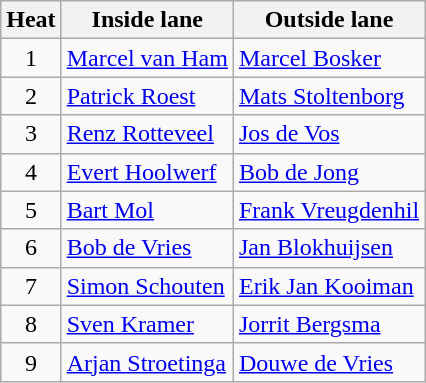<table class="wikitable">
<tr>
<th>Heat</th>
<th>Inside lane</th>
<th>Outside lane</th>
</tr>
<tr>
<td align="center">1</td>
<td><a href='#'>Marcel van Ham</a></td>
<td><a href='#'>Marcel Bosker</a></td>
</tr>
<tr>
<td align="center">2</td>
<td><a href='#'>Patrick Roest</a></td>
<td><a href='#'>Mats Stoltenborg</a></td>
</tr>
<tr>
<td align="center">3</td>
<td><a href='#'>Renz Rotteveel</a></td>
<td><a href='#'>Jos de Vos</a></td>
</tr>
<tr>
<td align="center">4</td>
<td><a href='#'>Evert Hoolwerf</a></td>
<td><a href='#'>Bob de Jong</a></td>
</tr>
<tr>
<td align="center">5</td>
<td><a href='#'>Bart Mol</a></td>
<td><a href='#'>Frank Vreugdenhil</a></td>
</tr>
<tr>
<td align="center">6</td>
<td><a href='#'>Bob de Vries</a></td>
<td><a href='#'>Jan Blokhuijsen</a></td>
</tr>
<tr>
<td align="center">7</td>
<td><a href='#'>Simon Schouten</a></td>
<td><a href='#'>Erik Jan Kooiman</a></td>
</tr>
<tr>
<td align="center">8</td>
<td><a href='#'>Sven Kramer</a></td>
<td><a href='#'>Jorrit Bergsma</a></td>
</tr>
<tr>
<td align="center">9</td>
<td><a href='#'>Arjan Stroetinga</a></td>
<td><a href='#'>Douwe de Vries</a></td>
</tr>
</table>
